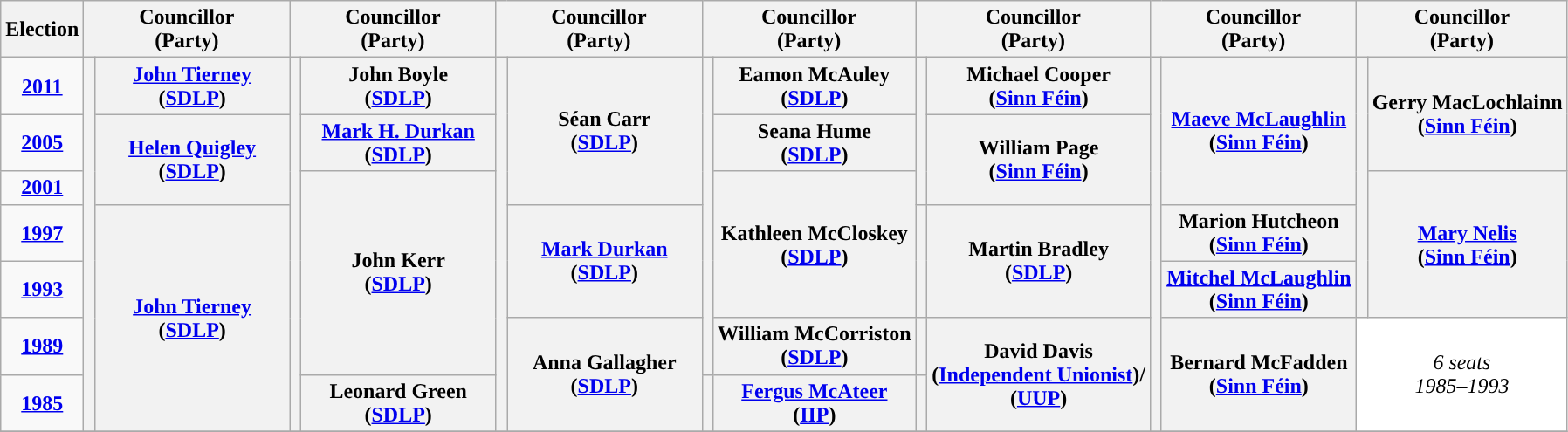<table class="wikitable" style="text-align:center">
<tr>
<th scope="col" width="50">Election</th>
<th scope="col" width="150" colspan = "2">Councillor<br> (Party)</th>
<th scope="col" width="150" colspan = "2">Councillor<br> (Party)</th>
<th scope="col" width="150" colspan = "2">Councillor<br> (Party)</th>
<th scope="col" width="150" colspan = "2">Councillor<br> (Party)</th>
<th scope="col" width="150" colspan = "2">Councillor<br> (Party)</th>
<th scope="col" width="150" colspan = "2">Councillor<br> (Party)</th>
<th scope="col" width="150" colspan = "2">Councillor<br> (Party)</th>
</tr>
<tr>
<td><strong><a href='#'>2011</a></strong></td>
<th rowspan="7" width="1" style="background-color: "></th>
<th rowspan = "1"><a href='#'>John Tierney</a> <br> (<a href='#'>SDLP</a>)</th>
<th rowspan="7" width="1" style="background-color: "></th>
<th rowspan = "1">John Boyle <br> (<a href='#'>SDLP</a>)</th>
<th rowspan="7" width="1" style="background-color: "></th>
<th rowspan = "3">Séan Carr <br> (<a href='#'>SDLP</a>)</th>
<th rowspan="6" width="1" style="background-color: "></th>
<th rowspan = "1">Eamon McAuley <br> (<a href='#'>SDLP</a>)</th>
<th rowspan="3" width="1" style="background-color: "></th>
<th rowspan = "1">Michael Cooper <br> (<a href='#'>Sinn Féin</a>)</th>
<th rowspan="7" width="1" style="background-color: "></th>
<th rowspan = "3"><a href='#'>Maeve McLaughlin</a> <br> (<a href='#'>Sinn Féin</a>)</th>
<th rowspan="5" width="1" style="background-color: "></th>
<th rowspan = "2">Gerry MacLochlainn <br> (<a href='#'>Sinn Féin</a>)</th>
</tr>
<tr>
<td><strong><a href='#'>2005</a></strong></td>
<th rowspan = "2"><a href='#'>Helen Quigley</a> <br> (<a href='#'>SDLP</a>)</th>
<th rowspan = "1"><a href='#'>Mark H. Durkan</a> <br> (<a href='#'>SDLP</a>)</th>
<th rowspan = "1">Seana Hume <br> (<a href='#'>SDLP</a>)</th>
<th rowspan = "2">William Page <br> (<a href='#'>Sinn Féin</a>)</th>
</tr>
<tr>
<td><strong><a href='#'>2001</a></strong></td>
<th rowspan = "4">John Kerr <br> (<a href='#'>SDLP</a>)</th>
<th rowspan = "3">Kathleen McCloskey <br> (<a href='#'>SDLP</a>)</th>
<th rowspan = "3"><a href='#'>Mary Nelis</a> <br> (<a href='#'>Sinn Féin</a>)</th>
</tr>
<tr>
<td><strong><a href='#'>1997</a></strong></td>
<th rowspan = "4"><a href='#'>John Tierney</a> <br> (<a href='#'>SDLP</a>)</th>
<th rowspan = "2"><a href='#'>Mark Durkan</a> <br> (<a href='#'>SDLP</a>)</th>
<th rowspan="2" width="1" style="background-color: "></th>
<th rowspan = "2">Martin Bradley <br> (<a href='#'>SDLP</a>)</th>
<th rowspan = "1">Marion Hutcheon <br> (<a href='#'>Sinn Féin</a>)</th>
</tr>
<tr>
<td><strong><a href='#'>1993</a></strong></td>
<th rowspan = "1"><a href='#'>Mitchel McLaughlin</a> <br> (<a href='#'>Sinn Féin</a>)</th>
</tr>
<tr>
<td><strong><a href='#'>1989</a></strong></td>
<th rowspan = "2">Anna Gallagher <br> (<a href='#'>SDLP</a>)</th>
<th rowspan = "1">William McCorriston <br> (<a href='#'>SDLP</a>)</th>
<th rowspan="1" width="1" style="background-color: "></th>
<th rowspan = "2">David Davis <br> (<a href='#'>Independent Unionist</a>)/ <br> (<a href='#'>UUP</a>)</th>
<th rowspan = "2">Bernard McFadden <br> (<a href='#'>Sinn Féin</a>)</th>
<td colspan="2" rowspan="2" style="background-color:#FFFFFF"><em>6 seats<br>1985–1993</em></td>
</tr>
<tr>
<td><strong><a href='#'>1985</a></strong></td>
<th rowspan = "1">Leonard Green <br> (<a href='#'>SDLP</a>)</th>
<th rowspan="1" width="1" style="background-color: "></th>
<th rowspan = "1"><a href='#'>Fergus McAteer</a> <br> (<a href='#'>IIP</a>)</th>
<th rowspan="1" width="1" style="background-color: "></th>
</tr>
<tr>
</tr>
</table>
